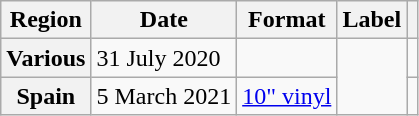<table class="wikitable sortable plainrowheaders">
<tr>
<th scope="col">Region</th>
<th scope="col">Date</th>
<th scope="col">Format</th>
<th scope="col">Label</th>
<th scope="col" class="unsortable"></th>
</tr>
<tr>
<th scope="row">Various</th>
<td>31 July 2020</td>
<td></td>
<td rowspan="2"></td>
<td style="text-align:center"></td>
</tr>
<tr>
<th scope="row">Spain</th>
<td>5 March 2021</td>
<td><a href='#'>10" vinyl</a></td>
<td style="text-align:center"></td>
</tr>
</table>
